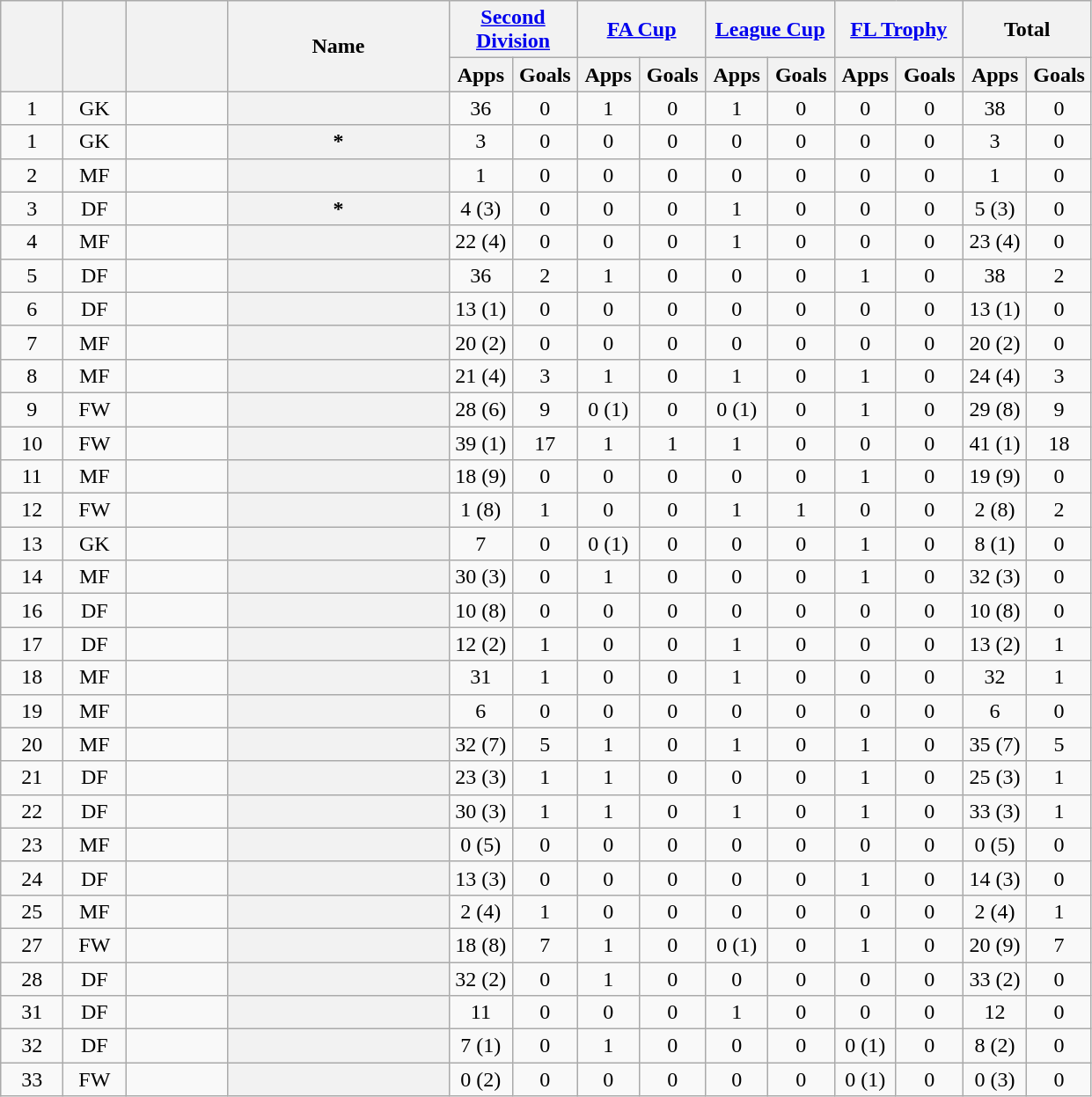<table class="wikitable plainrowheaders sortable" style="text-align:center">
<tr>
<th rowspan=2 width=40></th>
<th rowspan=2 width=40></th>
<th rowspan=2 width=70></th>
<th rowspan=2 width=160 scope=col>Name</th>
<th colspan=2 width=90><a href='#'>Second Division</a></th>
<th colspan=2 width=90><a href='#'>FA Cup</a></th>
<th colspan=2 width=90><a href='#'>League Cup</a></th>
<th colspan=2 width=90><a href='#'>FL Trophy</a></th>
<th colspan=2 width=90>Total</th>
</tr>
<tr>
<th scope=col>Apps</th>
<th scope=col>Goals</th>
<th scope=col>Apps</th>
<th scope=col>Goals</th>
<th scope=col>Apps</th>
<th scope=col>Goals</th>
<th scope=col>Apps</th>
<th scope=col>Goals</th>
<th scope=col>Apps</th>
<th scope=col>Goals</th>
</tr>
<tr>
<td>1</td>
<td>GK</td>
<td></td>
<th scope=row><s></s> </th>
<td>36</td>
<td>0</td>
<td>1</td>
<td>0</td>
<td>1</td>
<td>0</td>
<td>0</td>
<td>0</td>
<td>38</td>
<td>0</td>
</tr>
<tr>
<td>1</td>
<td>GK</td>
<td></td>
<th scope=row><em><s></s></em> *</th>
<td>3</td>
<td>0</td>
<td>0</td>
<td>0</td>
<td>0</td>
<td>0</td>
<td>0</td>
<td>0</td>
<td>3</td>
<td>0</td>
</tr>
<tr>
<td>2</td>
<td>MF</td>
<td></td>
<th scope=row></th>
<td>1</td>
<td>0</td>
<td>0</td>
<td>0</td>
<td>0</td>
<td>0</td>
<td>0</td>
<td>0</td>
<td>1</td>
<td>0</td>
</tr>
<tr>
<td>3</td>
<td>DF</td>
<td></td>
<th scope=row><em><s></s></em> *</th>
<td>4 (3)</td>
<td>0</td>
<td>0</td>
<td>0</td>
<td>1</td>
<td>0</td>
<td>0</td>
<td>0</td>
<td>5 (3)</td>
<td>0</td>
</tr>
<tr>
<td>4</td>
<td>MF</td>
<td></td>
<th scope=row></th>
<td>22 (4)</td>
<td>0</td>
<td>0</td>
<td>0</td>
<td>1</td>
<td>0</td>
<td>0</td>
<td>0</td>
<td>23 (4)</td>
<td>0</td>
</tr>
<tr>
<td>5</td>
<td>DF</td>
<td></td>
<th scope=row></th>
<td>36</td>
<td>2</td>
<td>1</td>
<td>0</td>
<td>0</td>
<td>0</td>
<td>1</td>
<td>0</td>
<td>38</td>
<td>2</td>
</tr>
<tr>
<td>6</td>
<td>DF</td>
<td></td>
<th scope=row><s></s> </th>
<td>13 (1)</td>
<td>0</td>
<td>0</td>
<td>0</td>
<td>0</td>
<td>0</td>
<td>0</td>
<td>0</td>
<td>13 (1)</td>
<td>0</td>
</tr>
<tr>
<td>7</td>
<td>MF</td>
<td></td>
<th scope=row></th>
<td>20 (2)</td>
<td>0</td>
<td>0</td>
<td>0</td>
<td>0</td>
<td>0</td>
<td>0</td>
<td>0</td>
<td>20 (2)</td>
<td>0</td>
</tr>
<tr>
<td>8</td>
<td>MF</td>
<td></td>
<th scope=row></th>
<td>21 (4)</td>
<td>3</td>
<td>1</td>
<td>0</td>
<td>1</td>
<td>0</td>
<td>1</td>
<td>0</td>
<td>24 (4)</td>
<td>3</td>
</tr>
<tr>
<td>9</td>
<td>FW</td>
<td></td>
<th scope=row></th>
<td>28 (6)</td>
<td>9</td>
<td>0 (1)</td>
<td>0</td>
<td>0 (1)</td>
<td>0</td>
<td>1</td>
<td>0</td>
<td>29 (8)</td>
<td>9</td>
</tr>
<tr>
<td>10</td>
<td>FW</td>
<td></td>
<th scope=row></th>
<td>39 (1)</td>
<td>17</td>
<td>1</td>
<td>1</td>
<td>1</td>
<td>0</td>
<td>0</td>
<td>0</td>
<td>41 (1)</td>
<td>18</td>
</tr>
<tr>
<td>11</td>
<td>MF</td>
<td></td>
<th scope=row></th>
<td>18 (9)</td>
<td>0</td>
<td>0</td>
<td>0</td>
<td>0</td>
<td>0</td>
<td>1</td>
<td>0</td>
<td>19 (9)</td>
<td>0</td>
</tr>
<tr>
<td>12</td>
<td>FW</td>
<td></td>
<th scope=row></th>
<td>1 (8)</td>
<td>1</td>
<td>0</td>
<td>0</td>
<td>1</td>
<td>1</td>
<td>0</td>
<td>0</td>
<td>2 (8)</td>
<td>2</td>
</tr>
<tr>
<td>13</td>
<td>GK</td>
<td></td>
<th scope=row></th>
<td>7</td>
<td>0</td>
<td>0 (1)</td>
<td>0</td>
<td>0</td>
<td>0</td>
<td>1</td>
<td>0</td>
<td>8 (1)</td>
<td>0</td>
</tr>
<tr>
<td>14</td>
<td>MF</td>
<td></td>
<th scope=row></th>
<td>30 (3)</td>
<td>0</td>
<td>1</td>
<td>0</td>
<td>0</td>
<td>0</td>
<td>1</td>
<td>0</td>
<td>32 (3)</td>
<td>0</td>
</tr>
<tr>
<td>16</td>
<td>DF</td>
<td></td>
<th scope=row></th>
<td>10 (8)</td>
<td>0</td>
<td>0</td>
<td>0</td>
<td>0</td>
<td>0</td>
<td>0</td>
<td>0</td>
<td>10 (8)</td>
<td>0</td>
</tr>
<tr>
<td>17</td>
<td>DF</td>
<td></td>
<th scope=row></th>
<td>12 (2)</td>
<td>1</td>
<td>0</td>
<td>0</td>
<td>1</td>
<td>0</td>
<td>0</td>
<td>0</td>
<td>13 (2)</td>
<td>1</td>
</tr>
<tr>
<td>18</td>
<td>MF</td>
<td></td>
<th scope=row></th>
<td>31</td>
<td>1</td>
<td>0</td>
<td>0</td>
<td>1</td>
<td>0</td>
<td>0</td>
<td>0</td>
<td>32</td>
<td>1</td>
</tr>
<tr>
<td>19</td>
<td>MF</td>
<td></td>
<th scope=row></th>
<td>6</td>
<td>0</td>
<td>0</td>
<td>0</td>
<td>0</td>
<td>0</td>
<td>0</td>
<td>0</td>
<td>6</td>
<td>0</td>
</tr>
<tr>
<td>20</td>
<td>MF</td>
<td></td>
<th scope=row></th>
<td>32 (7)</td>
<td>5</td>
<td>1</td>
<td>0</td>
<td>1</td>
<td>0</td>
<td>1</td>
<td>0</td>
<td>35 (7)</td>
<td>5</td>
</tr>
<tr>
<td>21</td>
<td>DF</td>
<td></td>
<th scope=row></th>
<td>23 (3)</td>
<td>1</td>
<td>1</td>
<td>0</td>
<td>0</td>
<td>0</td>
<td>1</td>
<td>0</td>
<td>25 (3)</td>
<td>1</td>
</tr>
<tr>
<td>22</td>
<td>DF</td>
<td></td>
<th scope=row></th>
<td>30 (3)</td>
<td>1</td>
<td>1</td>
<td>0</td>
<td>1</td>
<td>0</td>
<td>1</td>
<td>0</td>
<td>33 (3)</td>
<td>1</td>
</tr>
<tr>
<td>23</td>
<td>MF</td>
<td></td>
<th scope=row></th>
<td>0 (5)</td>
<td>0</td>
<td>0</td>
<td>0</td>
<td>0</td>
<td>0</td>
<td>0</td>
<td>0</td>
<td>0 (5)</td>
<td>0</td>
</tr>
<tr>
<td>24</td>
<td>DF</td>
<td></td>
<th scope=row></th>
<td>13 (3)</td>
<td>0</td>
<td>0</td>
<td>0</td>
<td>0</td>
<td>0</td>
<td>1</td>
<td>0</td>
<td>14 (3)</td>
<td>0</td>
</tr>
<tr>
<td>25</td>
<td>MF</td>
<td></td>
<th scope=row></th>
<td>2 (4)</td>
<td>1</td>
<td>0</td>
<td>0</td>
<td>0</td>
<td>0</td>
<td>0</td>
<td>0</td>
<td>2 (4)</td>
<td>1</td>
</tr>
<tr>
<td>27</td>
<td>FW</td>
<td></td>
<th scope=row></th>
<td>18 (8)</td>
<td>7</td>
<td>1</td>
<td>0</td>
<td>0 (1)</td>
<td>0</td>
<td>1</td>
<td>0</td>
<td>20 (9)</td>
<td>7</td>
</tr>
<tr>
<td>28</td>
<td>DF</td>
<td></td>
<th scope=row></th>
<td>32 (2)</td>
<td>0</td>
<td>1</td>
<td>0</td>
<td>0</td>
<td>0</td>
<td>0</td>
<td>0</td>
<td>33 (2)</td>
<td>0</td>
</tr>
<tr>
<td>31</td>
<td>DF</td>
<td></td>
<th scope=row><s></s> </th>
<td>11</td>
<td>0</td>
<td>0</td>
<td>0</td>
<td>1</td>
<td>0</td>
<td>0</td>
<td>0</td>
<td>12</td>
<td>0</td>
</tr>
<tr>
<td>32</td>
<td>DF</td>
<td></td>
<th scope=row></th>
<td>7 (1)</td>
<td>0</td>
<td>1</td>
<td>0</td>
<td>0</td>
<td>0</td>
<td>0 (1)</td>
<td>0</td>
<td>8 (2)</td>
<td>0</td>
</tr>
<tr>
<td>33</td>
<td>FW</td>
<td></td>
<th scope=row></th>
<td>0 (2)</td>
<td>0</td>
<td>0</td>
<td>0</td>
<td>0</td>
<td>0</td>
<td>0 (1)</td>
<td>0</td>
<td>0 (3)</td>
<td>0</td>
</tr>
</table>
